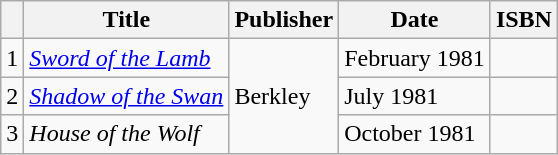<table class="wikitable">
<tr>
<th></th>
<th>Title</th>
<th>Publisher</th>
<th>Date</th>
<th>ISBN</th>
</tr>
<tr>
<td>1</td>
<td><em><a href='#'>Sword of the Lamb</a></em></td>
<td rowspan="3">Berkley</td>
<td>February 1981</td>
<td></td>
</tr>
<tr>
<td>2</td>
<td><em><a href='#'>Shadow of the Swan</a></em></td>
<td>July 1981</td>
<td></td>
</tr>
<tr>
<td>3</td>
<td><em>House of the Wolf</em></td>
<td>October 1981</td>
<td></td>
</tr>
</table>
